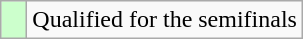<table class="wikitable">
<tr>
<td width=10px style="background-color:#ccffcc"></td>
<td>Qualified for the semifinals</td>
</tr>
</table>
